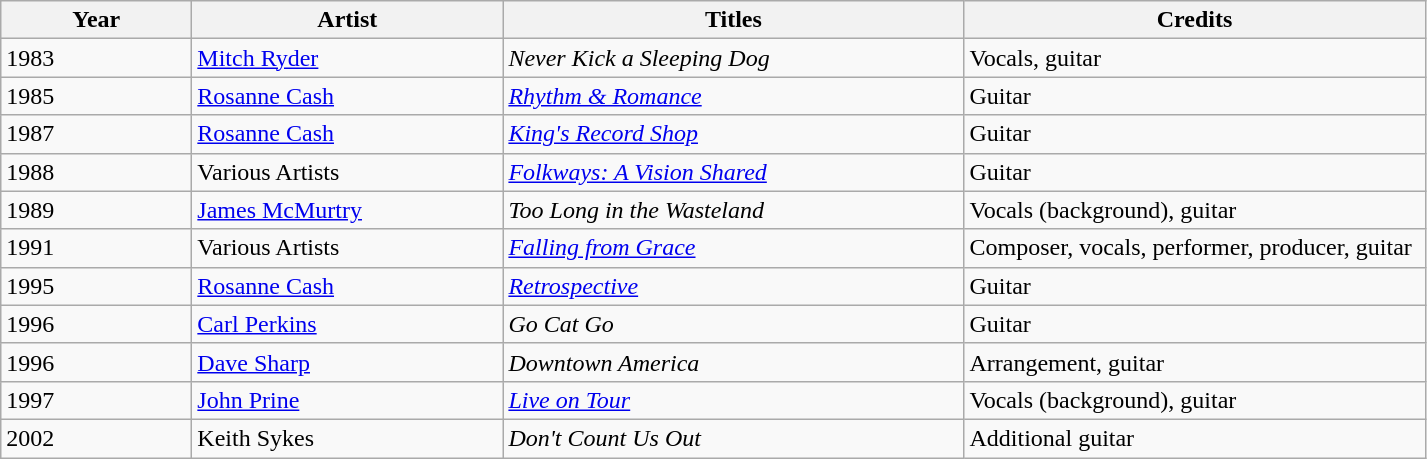<table class="wikitable">
<tr>
<th width="120pt">Year</th>
<th width="200pt">Artist</th>
<th width="300pt">Titles</th>
<th width="300pt">Credits</th>
</tr>
<tr>
<td>1983</td>
<td><a href='#'>Mitch Ryder</a></td>
<td><em>Never Kick a Sleeping Dog</em></td>
<td>Vocals, guitar</td>
</tr>
<tr>
<td>1985</td>
<td><a href='#'>Rosanne Cash</a></td>
<td><em><a href='#'>Rhythm & Romance</a></em></td>
<td>Guitar</td>
</tr>
<tr>
<td>1987</td>
<td><a href='#'>Rosanne Cash</a></td>
<td><em><a href='#'>King's Record Shop</a></em></td>
<td>Guitar</td>
</tr>
<tr>
<td>1988</td>
<td>Various Artists</td>
<td><em><a href='#'>Folkways: A Vision Shared</a></em></td>
<td>Guitar</td>
</tr>
<tr>
<td>1989</td>
<td><a href='#'>James McMurtry</a></td>
<td><em>Too Long in the Wasteland</em></td>
<td>Vocals (background), guitar</td>
</tr>
<tr>
<td>1991</td>
<td>Various Artists</td>
<td><em><a href='#'>Falling from Grace</a></em></td>
<td>Composer, vocals, performer, producer, guitar</td>
</tr>
<tr>
<td>1995</td>
<td><a href='#'>Rosanne Cash</a></td>
<td><em><a href='#'>Retrospective</a></em></td>
<td>Guitar</td>
</tr>
<tr>
<td>1996</td>
<td><a href='#'>Carl Perkins</a></td>
<td><em>Go Cat Go</em></td>
<td>Guitar</td>
</tr>
<tr>
<td>1996</td>
<td><a href='#'>Dave Sharp</a></td>
<td><em>Downtown America</em></td>
<td>Arrangement, guitar</td>
</tr>
<tr>
<td>1997</td>
<td><a href='#'>John Prine</a></td>
<td><em><a href='#'>Live on Tour</a></em></td>
<td>Vocals (background), guitar</td>
</tr>
<tr>
<td>2002</td>
<td>Keith Sykes</td>
<td><em>Don't Count Us Out</em></td>
<td>Additional guitar</td>
</tr>
</table>
